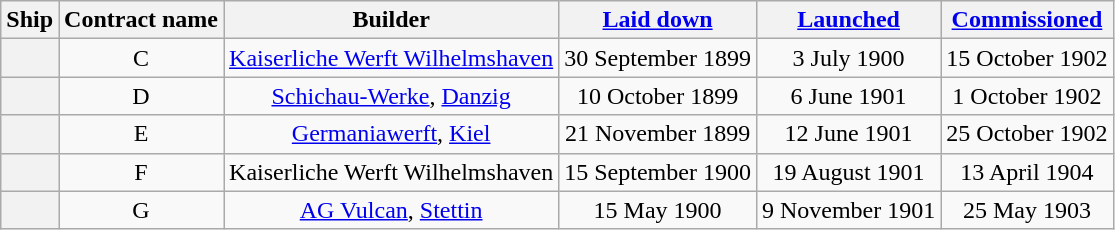<table class="wikitable plainrowheaders">
<tr>
<th scope="col">Ship</th>
<th scope="col">Contract name</th>
<th scope="col">Builder</th>
<th scope="col"><a href='#'>Laid down</a></th>
<th scope="col"><a href='#'>Launched</a></th>
<th scope="col"><a href='#'>Commissioned</a></th>
</tr>
<tr>
<th scope="row"></th>
<td align=center>C</td>
<td align=center><a href='#'>Kaiserliche Werft Wilhelmshaven</a></td>
<td align=center>30 September 1899</td>
<td align=center>3 July 1900</td>
<td align=center>15 October 1902</td>
</tr>
<tr>
<th scope="row"></th>
<td align=center>D</td>
<td align=center><a href='#'>Schichau-Werke</a>, <a href='#'>Danzig</a></td>
<td align=center>10 October 1899</td>
<td align=center>6 June 1901</td>
<td align=center>1 October 1902</td>
</tr>
<tr>
<th scope="row"></th>
<td align=center>E</td>
<td align=center><a href='#'>Germaniawerft</a>, <a href='#'>Kiel</a></td>
<td align=center>21 November 1899</td>
<td align=center>12 June 1901</td>
<td align=center>25 October 1902</td>
</tr>
<tr>
<th scope="row"></th>
<td align=center>F</td>
<td align=center>Kaiserliche Werft Wilhelmshaven</td>
<td align=center>15 September 1900</td>
<td align=center>19 August 1901</td>
<td align=center>13 April 1904</td>
</tr>
<tr>
<th scope="row"></th>
<td align=center>G</td>
<td align=center><a href='#'>AG Vulcan</a>, <a href='#'>Stettin</a></td>
<td align=center>15 May 1900</td>
<td align=center>9 November 1901</td>
<td align=center>25 May 1903</td>
</tr>
</table>
